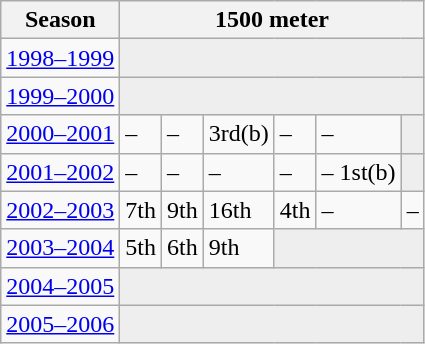<table class="wikitable" style="display: inline-table;">
<tr>
<th>Season</th>
<th colspan="6">1500 meter</th>
</tr>
<tr>
<td><a href='#'>1998–1999</a></td>
<td colspan="7" bgcolor=#EEEEEE></td>
</tr>
<tr>
<td><a href='#'>1999–2000</a></td>
<td colspan="7" bgcolor=#EEEEEE></td>
</tr>
<tr>
<td><a href='#'>2000–2001</a></td>
<td>–</td>
<td>–</td>
<td>3rd(b)</td>
<td>–</td>
<td>–</td>
<td colspan="2" bgcolor=#EEEEEE></td>
</tr>
<tr>
<td><a href='#'>2001–2002</a></td>
<td>–</td>
<td>–</td>
<td>–</td>
<td>–</td>
<td>– 1st(b)</td>
<td colspan="2" bgcolor=#EEEEEE></td>
</tr>
<tr>
<td><a href='#'>2002–2003</a></td>
<td>7th</td>
<td>9th</td>
<td>16th</td>
<td>4th</td>
<td>–</td>
<td>–</td>
</tr>
<tr>
<td><a href='#'>2003–2004</a></td>
<td>5th</td>
<td>6th</td>
<td>9th</td>
<td colspan="3" bgcolor=#EEEEEE></td>
</tr>
<tr>
<td><a href='#'>2004–2005</a></td>
<td colspan="6" bgcolor=#EEEEEE></td>
</tr>
<tr>
<td><a href='#'>2005–2006</a></td>
<td colspan="6" bgcolor=#EEEEEE></td>
</tr>
</table>
